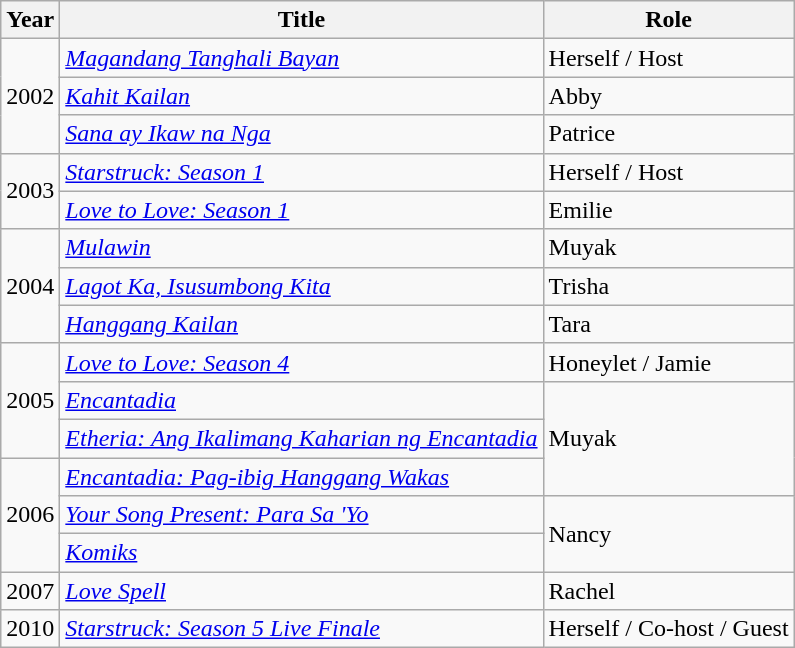<table class="wikitable sortable">
<tr>
<th>Year</th>
<th>Title</th>
<th>Role</th>
</tr>
<tr>
<td rowspan=3>2002</td>
<td><em><a href='#'>Magandang Tanghali Bayan</a></em></td>
<td>Herself / Host</td>
</tr>
<tr>
<td><em><a href='#'>Kahit Kailan</a></em></td>
<td>Abby</td>
</tr>
<tr>
<td><em><a href='#'>Sana ay Ikaw na Nga</a></em></td>
<td>Patrice</td>
</tr>
<tr>
<td rowspan="2">2003</td>
<td><em><a href='#'>Starstruck: Season 1</a></em></td>
<td>Herself / Host</td>
</tr>
<tr>
<td><em><a href='#'>Love to Love: Season 1</a></em></td>
<td>Emilie</td>
</tr>
<tr>
<td rowspan="3">2004</td>
<td><em><a href='#'>Mulawin</a></em></td>
<td>Muyak</td>
</tr>
<tr>
<td><em><a href='#'>Lagot Ka, Isusumbong Kita</a></em></td>
<td>Trisha</td>
</tr>
<tr>
<td><em><a href='#'>Hanggang Kailan</a></em></td>
<td>Tara</td>
</tr>
<tr>
<td rowspan=3>2005</td>
<td><em><a href='#'>Love to Love: Season 4</a></em></td>
<td>Honeylet / Jamie</td>
</tr>
<tr>
<td><em><a href='#'>Encantadia</a></em></td>
<td rowspan=3>Muyak</td>
</tr>
<tr>
<td><em><a href='#'>Etheria: Ang Ikalimang Kaharian ng Encantadia</a></em></td>
</tr>
<tr>
<td rowspan=3>2006</td>
<td><em><a href='#'>Encantadia: Pag-ibig Hanggang Wakas</a></em></td>
</tr>
<tr>
<td><em><a href='#'>Your Song Present: Para Sa 'Yo</a></em></td>
<td rowspan=2>Nancy</td>
</tr>
<tr>
<td><em><a href='#'>Komiks</a></em></td>
</tr>
<tr>
<td>2007</td>
<td><em><a href='#'>Love Spell</a></em></td>
<td>Rachel</td>
</tr>
<tr>
<td>2010</td>
<td><em><a href='#'>Starstruck: Season 5 Live Finale</a></em></td>
<td>Herself / Co-host / Guest</td>
</tr>
</table>
